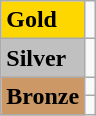<table class="wikitable">
<tr>
<td bgcolor="gold"><strong>Gold</strong></td>
<td></td>
</tr>
<tr>
<td bgcolor="silver"><strong>Silver</strong></td>
<td></td>
</tr>
<tr>
<td rowspan="2" bgcolor="#cc9966"><strong>Bronze</strong></td>
<td></td>
</tr>
<tr>
<td></td>
</tr>
</table>
